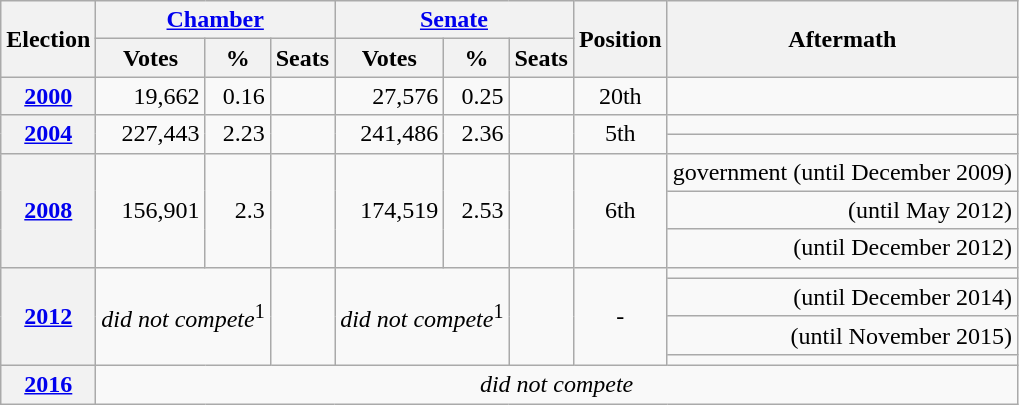<table class="wikitable" style="text-align: right;">
<tr>
<th rowspan="2">Election</th>
<th colspan="3"><a href='#'>Chamber</a></th>
<th colspan="3"><a href='#'>Senate</a></th>
<th rowspan="2">Position</th>
<th rowspan="2">Aftermath</th>
</tr>
<tr>
<th>Votes</th>
<th>%</th>
<th>Seats</th>
<th>Votes</th>
<th>%</th>
<th>Seats</th>
</tr>
<tr>
<th><a href='#'>2000</a></th>
<td>19,662</td>
<td>0.16</td>
<td></td>
<td>27,576</td>
<td>0.25</td>
<td></td>
<td style="text-align: center;">20th</td>
<td></td>
</tr>
<tr>
<th rowspan=2><a href='#'>2004</a></th>
<td rowspan=2>227,443</td>
<td rowspan=2>2.23</td>
<td rowspan=2></td>
<td rowspan=2>241,486</td>
<td rowspan=2>2.36</td>
<td rowspan=2></td>
<td rowspan=2; style="text-align: center;">5th</td>
<td></td>
</tr>
<tr>
<td></td>
</tr>
<tr>
<th rowspan=3><a href='#'>2008</a></th>
<td rowspan=3>156,901</td>
<td rowspan=3>2.3</td>
<td rowspan=3></td>
<td rowspan=3>174,519</td>
<td rowspan=3>2.53</td>
<td rowspan=3></td>
<td rowspan=3; style="text-align: center;">6th</td>
<td> government (until December 2009)</td>
</tr>
<tr>
<td> (until May 2012)</td>
</tr>
<tr>
<td> (until December 2012)</td>
</tr>
<tr>
<th rowspan=4><a href='#'>2012</a></th>
<td rowspan=4; colspan=2><em>did not compete</em><sup>1</sup></td>
<td rowspan=4></td>
<td rowspan=4; colspan=2><em>did not compete</em><sup>1</sup></td>
<td rowspan=4></td>
<td rowspan=4; style="text-align: center;">-</td>
<td></td>
</tr>
<tr>
<td> (until December 2014)</td>
</tr>
<tr>
<td> (until November 2015)</td>
</tr>
<tr>
<td></td>
</tr>
<tr>
<th><a href='#'>2016</a></th>
<td colspan=8; style="text-align: center;"><em>did not compete</em></td>
</tr>
</table>
